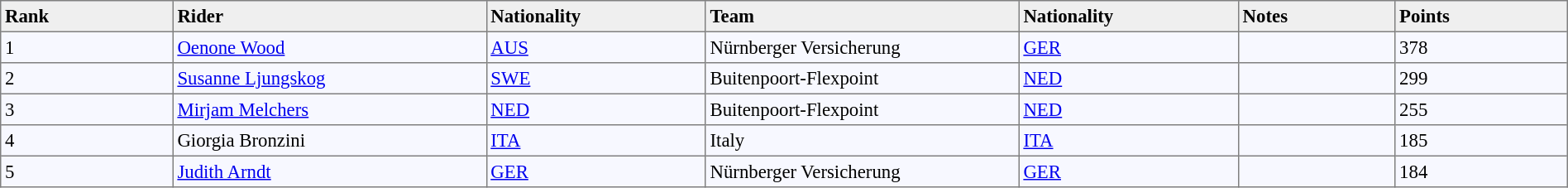<table width="100%" bgcolor="#f7f8ff" cellpadding="3" cellspacing="0" border="1" style="font-size: 95%; border: gray solid 1px; border-collapse: collapse;">
<tr bgcolor="#efefef">
<td width="11%"><strong>Rank</strong></td>
<td width="20%"><strong>Rider</strong></td>
<td width="14%"><strong>Nationality</strong></td>
<td width="20%"><strong>Team</strong></td>
<td width="14%"><strong>Nationality</strong></td>
<td width="10 "><strong>Notes</strong></td>
<td width="11%"><strong>Points</strong></td>
</tr>
<tr>
<td>1</td>
<td><a href='#'>Oenone Wood</a></td>
<td><a href='#'>AUS</a></td>
<td>Nürnberger Versicherung</td>
<td><a href='#'>GER</a></td>
<td></td>
<td>378</td>
</tr>
<tr>
<td>2</td>
<td><a href='#'>Susanne Ljungskog</a></td>
<td><a href='#'>SWE</a></td>
<td>Buitenpoort-Flexpoint</td>
<td><a href='#'>NED</a></td>
<td></td>
<td>299</td>
</tr>
<tr>
<td>3</td>
<td><a href='#'>Mirjam Melchers</a></td>
<td><a href='#'>NED</a></td>
<td>Buitenpoort-Flexpoint</td>
<td><a href='#'>NED</a></td>
<td></td>
<td>255</td>
</tr>
<tr>
<td>4</td>
<td>Giorgia Bronzini</td>
<td><a href='#'>ITA</a></td>
<td>Italy</td>
<td><a href='#'>ITA</a></td>
<td></td>
<td>185</td>
</tr>
<tr>
<td>5</td>
<td><a href='#'>Judith Arndt</a></td>
<td><a href='#'>GER</a></td>
<td>Nürnberger Versicherung</td>
<td><a href='#'>GER</a></td>
<td></td>
<td>184</td>
</tr>
</table>
